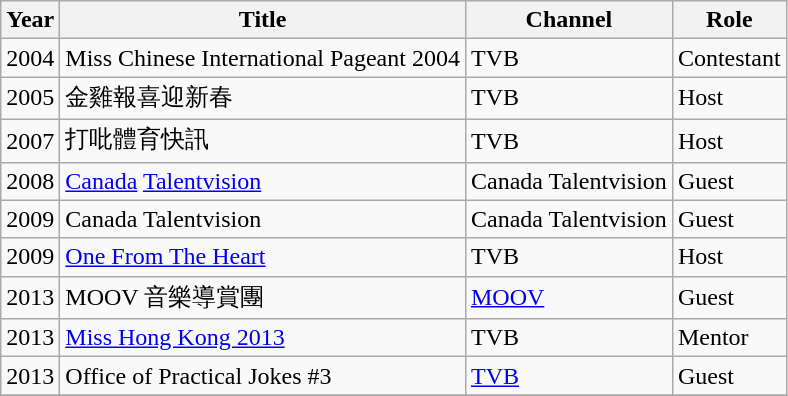<table class="wikitable sortable">
<tr>
<th>Year</th>
<th>Title</th>
<th>Channel</th>
<th>Role</th>
</tr>
<tr>
<td>2004</td>
<td>Miss Chinese International Pageant 2004</td>
<td>TVB</td>
<td>Contestant</td>
</tr>
<tr>
<td>2005</td>
<td>金雞報喜迎新春</td>
<td>TVB</td>
<td>Host</td>
</tr>
<tr>
<td>2007</td>
<td>打吡體育快訊</td>
<td>TVB</td>
<td>Host</td>
</tr>
<tr>
<td>2008</td>
<td><a href='#'>Canada</a> <a href='#'>Talentvision</a></td>
<td>Canada Talentvision</td>
<td>Guest</td>
</tr>
<tr>
<td>2009</td>
<td>Canada Talentvision</td>
<td>Canada Talentvision</td>
<td>Guest</td>
</tr>
<tr>
<td>2009</td>
<td><a href='#'>One From The Heart</a></td>
<td>TVB</td>
<td>Host</td>
</tr>
<tr>
<td>2013</td>
<td>MOOV 音樂導賞團</td>
<td><a href='#'>MOOV</a></td>
<td>Guest</td>
</tr>
<tr>
<td>2013</td>
<td><a href='#'>Miss Hong Kong 2013</a></td>
<td>TVB</td>
<td>Mentor</td>
</tr>
<tr>
<td>2013</td>
<td>Office of Practical Jokes #3</td>
<td><a href='#'>TVB</a></td>
<td>Guest</td>
</tr>
<tr>
</tr>
</table>
